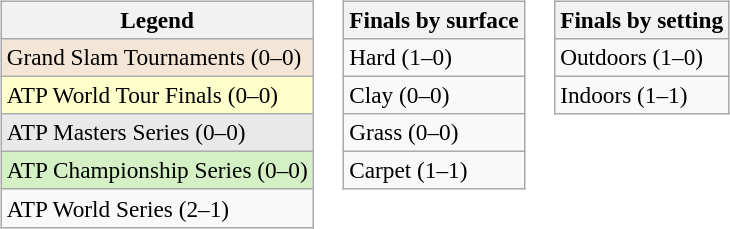<table>
<tr valign=top>
<td><br><table class=wikitable style=font-size:97%>
<tr>
<th>Legend</th>
</tr>
<tr style="background:#f3e6d7;">
<td>Grand Slam Tournaments (0–0)</td>
</tr>
<tr style="background:#ffc;">
<td>ATP World Tour Finals (0–0)</td>
</tr>
<tr style="background:#e9e9e9;">
<td>ATP Masters Series (0–0)</td>
</tr>
<tr style="background:#d4f1c5;">
<td>ATP Championship Series (0–0)</td>
</tr>
<tr>
<td>ATP World Series (2–1)</td>
</tr>
</table>
</td>
<td><br><table class=wikitable style=font-size:97%>
<tr>
<th>Finals by surface</th>
</tr>
<tr>
<td>Hard (1–0)</td>
</tr>
<tr>
<td>Clay (0–0)</td>
</tr>
<tr>
<td>Grass (0–0)</td>
</tr>
<tr>
<td>Carpet (1–1)</td>
</tr>
</table>
</td>
<td><br><table class=wikitable style=font-size:97%>
<tr>
<th>Finals by setting</th>
</tr>
<tr>
<td>Outdoors (1–0)</td>
</tr>
<tr>
<td>Indoors (1–1)</td>
</tr>
</table>
</td>
</tr>
</table>
